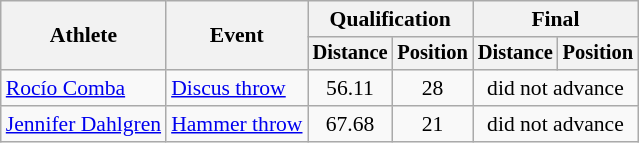<table class=wikitable style="font-size:90%">
<tr>
<th rowspan="2">Athlete</th>
<th rowspan="2">Event</th>
<th colspan="2">Qualification</th>
<th colspan="2">Final</th>
</tr>
<tr style="font-size:95%">
<th>Distance</th>
<th>Position</th>
<th>Distance</th>
<th>Position</th>
</tr>
<tr style=text-align:center>
<td style=text-align:left><a href='#'>Rocío Comba</a></td>
<td style=text-align:left><a href='#'>Discus throw</a></td>
<td>56.11</td>
<td>28</td>
<td colspan=2>did not advance</td>
</tr>
<tr style=text-align:center>
<td style=text-align:left><a href='#'>Jennifer Dahlgren</a></td>
<td style=text-align:left><a href='#'>Hammer throw</a></td>
<td>67.68</td>
<td>21</td>
<td colspan=2>did not advance</td>
</tr>
</table>
